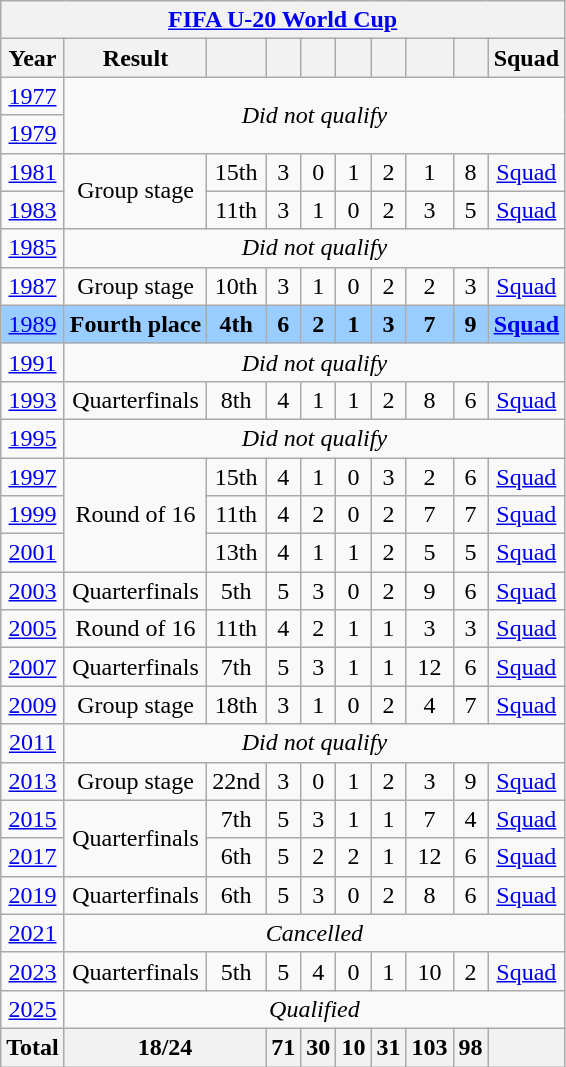<table class="wikitable" style="text-align: center;font-size:100%;">
<tr>
<th colspan="10"><a href='#'>FIFA U-20 World Cup</a></th>
</tr>
<tr>
<th>Year</th>
<th>Result</th>
<th></th>
<th></th>
<th></th>
<th></th>
<th></th>
<th></th>
<th></th>
<th>Squad</th>
</tr>
<tr>
<td> <a href='#'>1977</a></td>
<td rowspan=2 colspan=9><em>Did not qualify</em></td>
</tr>
<tr>
<td> <a href='#'>1979</a></td>
</tr>
<tr>
<td> <a href='#'>1981</a></td>
<td rowspan=2>Group stage</td>
<td>15th</td>
<td>3</td>
<td>0</td>
<td>1</td>
<td>2</td>
<td>1</td>
<td>8</td>
<td><a href='#'>Squad</a></td>
</tr>
<tr>
<td> <a href='#'>1983</a></td>
<td>11th</td>
<td>3</td>
<td>1</td>
<td>0</td>
<td>2</td>
<td>3</td>
<td>5</td>
<td><a href='#'>Squad</a></td>
</tr>
<tr>
<td> <a href='#'>1985</a></td>
<td colspan=9><em>Did not qualify</em></td>
</tr>
<tr>
<td> <a href='#'>1987</a></td>
<td>Group stage</td>
<td>10th</td>
<td>3</td>
<td>1</td>
<td>0</td>
<td>2</td>
<td>2</td>
<td>3</td>
<td><a href='#'>Squad</a></td>
</tr>
<tr style="background:#9acdff;">
<td> <a href='#'>1989</a></td>
<td><strong>Fourth place</strong></td>
<td><strong>4th</strong></td>
<td><strong>6</strong></td>
<td><strong>2</strong></td>
<td><strong>1</strong></td>
<td><strong>3</strong></td>
<td><strong>7</strong></td>
<td><strong>9</strong></td>
<td><strong><a href='#'>Squad</a></strong></td>
</tr>
<tr>
<td> <a href='#'>1991</a></td>
<td colspan=9><em>Did not qualify</em></td>
</tr>
<tr>
<td> <a href='#'>1993</a></td>
<td>Quarterfinals</td>
<td>8th</td>
<td>4</td>
<td>1</td>
<td>1</td>
<td>2</td>
<td>8</td>
<td>6</td>
<td><a href='#'>Squad</a></td>
</tr>
<tr>
<td> <a href='#'>1995</a></td>
<td colspan=9><em>Did not qualify</em></td>
</tr>
<tr>
<td> <a href='#'>1997</a></td>
<td rowspan=3>Round of 16</td>
<td>15th</td>
<td>4</td>
<td>1</td>
<td>0</td>
<td>3</td>
<td>2</td>
<td>6</td>
<td><a href='#'>Squad</a></td>
</tr>
<tr>
<td> <a href='#'>1999</a></td>
<td>11th</td>
<td>4</td>
<td>2</td>
<td>0</td>
<td>2</td>
<td>7</td>
<td>7</td>
<td><a href='#'>Squad</a></td>
</tr>
<tr>
<td> <a href='#'>2001</a></td>
<td>13th</td>
<td>4</td>
<td>1</td>
<td>1</td>
<td>2</td>
<td>5</td>
<td>5</td>
<td><a href='#'>Squad</a></td>
</tr>
<tr>
<td> <a href='#'>2003</a></td>
<td>Quarterfinals</td>
<td>5th</td>
<td>5</td>
<td>3</td>
<td>0</td>
<td>2</td>
<td>9</td>
<td>6</td>
<td><a href='#'>Squad</a></td>
</tr>
<tr>
<td> <a href='#'>2005</a></td>
<td>Round of 16</td>
<td>11th</td>
<td>4</td>
<td>2</td>
<td>1</td>
<td>1</td>
<td>3</td>
<td>3</td>
<td><a href='#'>Squad</a></td>
</tr>
<tr>
<td> <a href='#'>2007</a></td>
<td>Quarterfinals</td>
<td>7th</td>
<td>5</td>
<td>3</td>
<td>1</td>
<td>1</td>
<td>12</td>
<td>6</td>
<td><a href='#'>Squad</a></td>
</tr>
<tr>
<td> <a href='#'>2009</a></td>
<td>Group stage</td>
<td>18th</td>
<td>3</td>
<td>1</td>
<td>0</td>
<td>2</td>
<td>4</td>
<td>7</td>
<td><a href='#'>Squad</a></td>
</tr>
<tr>
<td> <a href='#'>2011</a></td>
<td colspan=9><em>Did not qualify</em></td>
</tr>
<tr>
<td> <a href='#'>2013</a></td>
<td>Group stage</td>
<td>22nd</td>
<td>3</td>
<td>0</td>
<td>1</td>
<td>2</td>
<td>3</td>
<td>9</td>
<td><a href='#'>Squad</a></td>
</tr>
<tr>
<td> <a href='#'>2015</a></td>
<td rowspan=2>Quarterfinals</td>
<td>7th</td>
<td>5</td>
<td>3</td>
<td>1</td>
<td>1</td>
<td>7</td>
<td>4</td>
<td><a href='#'>Squad</a></td>
</tr>
<tr>
<td> <a href='#'>2017</a></td>
<td>6th</td>
<td>5</td>
<td>2</td>
<td>2</td>
<td>1</td>
<td>12</td>
<td>6</td>
<td><a href='#'>Squad</a></td>
</tr>
<tr>
<td> <a href='#'>2019</a></td>
<td>Quarterfinals</td>
<td>6th</td>
<td>5</td>
<td>3</td>
<td>0</td>
<td>2</td>
<td>8</td>
<td>6</td>
<td><a href='#'>Squad</a></td>
</tr>
<tr>
<td> <a href='#'>2021</a></td>
<td colspan=9><em>Cancelled</em></td>
</tr>
<tr>
<td> <a href='#'>2023</a></td>
<td>Quarterfinals</td>
<td>5th</td>
<td>5</td>
<td>4</td>
<td>0</td>
<td>1</td>
<td>10</td>
<td>2</td>
<td><a href='#'>Squad</a></td>
</tr>
<tr>
<td> <a href='#'>2025</a></td>
<td colspan=9><em>Qualified</em></td>
</tr>
<tr>
<th>Total</th>
<th colspan=2>18/24</th>
<th>71</th>
<th>30</th>
<th>10</th>
<th>31</th>
<th>103</th>
<th>98</th>
<th></th>
</tr>
</table>
